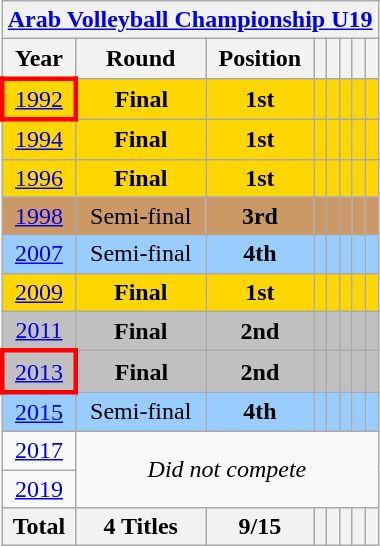<table class="wikitable" style="text-align: center;">
<tr>
<th colspan=8><a href='#'>Arab Volleyball Championship U19</a></th>
</tr>
<tr>
<th>Year</th>
<th>Round</th>
<th>Position</th>
<th></th>
<th></th>
<th></th>
<th></th>
<th></th>
</tr>
<tr bgcolor=gold>
<td style="border:3px solid red"> <a href='#'>1992</a></td>
<td><strong>Final</strong></td>
<td><strong>1st</strong></td>
<td></td>
<td></td>
<td></td>
<td></td>
<td></td>
</tr>
<tr bgcolor=gold>
<td> <a href='#'>1994</a></td>
<td><strong>Final</strong></td>
<td><strong>1st</strong></td>
<td></td>
<td></td>
<td></td>
<td></td>
<td></td>
</tr>
<tr bgcolor=gold>
<td> <a href='#'>1996</a></td>
<td><strong>Final</strong></td>
<td><strong>1st</strong></td>
<td></td>
<td></td>
<td></td>
<td></td>
<td></td>
</tr>
<tr bgcolor=cc9966>
<td> <a href='#'>1998</a></td>
<td>Semi-final</td>
<td><strong>3rd</strong></td>
<td></td>
<td></td>
<td></td>
<td></td>
<td></td>
</tr>
<tr bgcolor=#9acdff>
<td> <a href='#'>2007</a></td>
<td>Semi-final</td>
<td><strong>4th</strong></td>
<td></td>
<td></td>
<td></td>
<td></td>
<td></td>
</tr>
<tr bgcolor=gold>
<td> <a href='#'>2009</a></td>
<td><strong>Final</strong></td>
<td><strong>1st</strong></td>
<td></td>
<td></td>
<td></td>
<td></td>
<td></td>
</tr>
<tr bgcolor=silver>
<td> <a href='#'>2011</a></td>
<td><strong>Final</strong></td>
<td><strong>2nd</strong></td>
<td></td>
<td></td>
<td></td>
<td></td>
<td></td>
</tr>
<tr bgcolor=silver>
<td style="border:3px solid red"> <a href='#'>2013</a></td>
<td><strong>Final</strong></td>
<td><strong>2nd</strong></td>
<td></td>
<td></td>
<td></td>
<td></td>
<td></td>
</tr>
<tr bgcolor=#9acdff>
<td> <a href='#'>2015</a></td>
<td>Semi-final</td>
<td><strong>4th</strong></td>
<td></td>
<td></td>
<td></td>
<td></td>
<td></td>
</tr>
<tr>
<td> <a href='#'>2017</a></td>
<td colspan="7" rowspan="2"><em>Did not compete</em></td>
</tr>
<tr>
<td> <a href='#'>2019</a></td>
</tr>
<tr>
<th>Total</th>
<th>4 Titles</th>
<th>9/15</th>
<th></th>
<th></th>
<th></th>
<th></th>
<th></th>
</tr>
</table>
